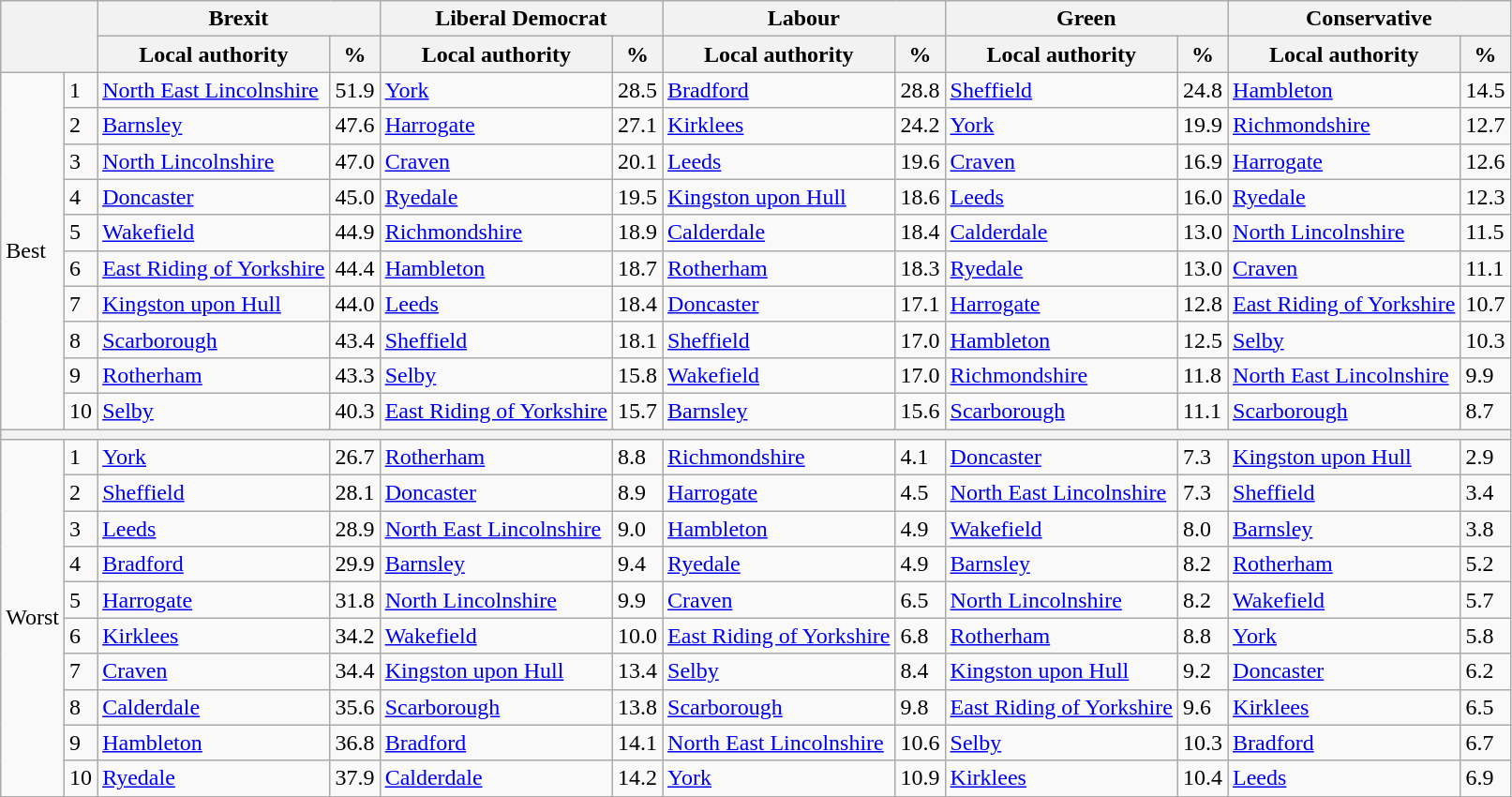<table class="wikitable">
<tr>
<th colspan="2" rowspan="2"></th>
<th colspan="2">Brexit</th>
<th colspan="2">Liberal Democrat</th>
<th colspan="2">Labour</th>
<th colspan="2">Green</th>
<th colspan="2">Conservative</th>
</tr>
<tr>
<th style="text-align:center;">Local authority</th>
<th style="text-align:center;">%</th>
<th>Local authority</th>
<th>%</th>
<th>Local authority</th>
<th>%</th>
<th>Local authority</th>
<th>%</th>
<th>Local authority</th>
<th>%</th>
</tr>
<tr>
<td rowspan="10">Best</td>
<td>1</td>
<td><a href='#'>North East Lincolnshire</a></td>
<td>51.9</td>
<td><a href='#'>York</a></td>
<td>28.5</td>
<td><a href='#'>Bradford</a></td>
<td>28.8</td>
<td><a href='#'>Sheffield</a></td>
<td>24.8</td>
<td><a href='#'>Hambleton</a></td>
<td>14.5</td>
</tr>
<tr>
<td>2</td>
<td><a href='#'>Barnsley</a></td>
<td>47.6</td>
<td><a href='#'>Harrogate</a></td>
<td>27.1</td>
<td><a href='#'>Kirklees</a></td>
<td>24.2</td>
<td><a href='#'>York</a></td>
<td>19.9</td>
<td><a href='#'>Richmondshire</a></td>
<td>12.7</td>
</tr>
<tr>
<td>3</td>
<td><a href='#'>North Lincolnshire</a></td>
<td>47.0</td>
<td><a href='#'>Craven</a></td>
<td>20.1</td>
<td><a href='#'>Leeds</a></td>
<td>19.6</td>
<td><a href='#'>Craven</a></td>
<td>16.9</td>
<td><a href='#'>Harrogate</a></td>
<td>12.6</td>
</tr>
<tr>
<td>4</td>
<td><a href='#'>Doncaster</a></td>
<td>45.0</td>
<td><a href='#'>Ryedale</a></td>
<td>19.5</td>
<td><a href='#'>Kingston upon Hull</a></td>
<td>18.6</td>
<td><a href='#'>Leeds</a></td>
<td>16.0</td>
<td><a href='#'>Ryedale</a></td>
<td>12.3</td>
</tr>
<tr>
<td>5</td>
<td><a href='#'>Wakefield</a></td>
<td>44.9</td>
<td><a href='#'>Richmondshire</a></td>
<td>18.9</td>
<td><a href='#'>Calderdale</a></td>
<td>18.4</td>
<td><a href='#'>Calderdale</a></td>
<td>13.0</td>
<td><a href='#'>North Lincolnshire</a></td>
<td>11.5</td>
</tr>
<tr>
<td>6</td>
<td><a href='#'>East Riding of Yorkshire</a></td>
<td>44.4</td>
<td><a href='#'>Hambleton</a></td>
<td>18.7</td>
<td><a href='#'>Rotherham</a></td>
<td>18.3</td>
<td><a href='#'>Ryedale</a></td>
<td>13.0</td>
<td><a href='#'>Craven</a></td>
<td>11.1</td>
</tr>
<tr>
<td>7</td>
<td><a href='#'>Kingston upon Hull</a></td>
<td>44.0</td>
<td><a href='#'>Leeds</a></td>
<td>18.4</td>
<td><a href='#'>Doncaster</a></td>
<td>17.1</td>
<td><a href='#'>Harrogate</a></td>
<td>12.8</td>
<td><a href='#'>East Riding of Yorkshire</a></td>
<td>10.7</td>
</tr>
<tr>
<td>8</td>
<td><a href='#'>Scarborough</a></td>
<td>43.4</td>
<td><a href='#'>Sheffield</a></td>
<td>18.1</td>
<td><a href='#'>Sheffield</a></td>
<td>17.0</td>
<td><a href='#'>Hambleton</a></td>
<td>12.5</td>
<td><a href='#'>Selby</a></td>
<td>10.3</td>
</tr>
<tr>
<td>9</td>
<td><a href='#'>Rotherham</a></td>
<td>43.3</td>
<td><a href='#'>Selby</a></td>
<td>15.8</td>
<td><a href='#'>Wakefield</a></td>
<td>17.0</td>
<td><a href='#'>Richmondshire</a></td>
<td>11.8</td>
<td><a href='#'>North East Lincolnshire</a></td>
<td>9.9</td>
</tr>
<tr>
<td>10</td>
<td><a href='#'>Selby</a></td>
<td>40.3</td>
<td><a href='#'>East Riding of Yorkshire</a></td>
<td>15.7</td>
<td><a href='#'>Barnsley</a></td>
<td>15.6</td>
<td><a href='#'>Scarborough</a></td>
<td>11.1</td>
<td><a href='#'>Scarborough</a></td>
<td>8.7</td>
</tr>
<tr>
<th colspan="14"></th>
</tr>
<tr>
<td rowspan="10">Worst</td>
<td>1</td>
<td><a href='#'>York</a></td>
<td>26.7</td>
<td><a href='#'>Rotherham</a></td>
<td>8.8</td>
<td><a href='#'>Richmondshire</a></td>
<td>4.1</td>
<td><a href='#'>Doncaster</a></td>
<td>7.3</td>
<td><a href='#'>Kingston upon Hull</a></td>
<td>2.9</td>
</tr>
<tr>
<td>2</td>
<td><a href='#'>Sheffield</a></td>
<td>28.1</td>
<td><a href='#'>Doncaster</a></td>
<td>8.9</td>
<td><a href='#'>Harrogate</a></td>
<td>4.5</td>
<td><a href='#'>North East Lincolnshire</a></td>
<td>7.3</td>
<td><a href='#'>Sheffield</a></td>
<td>3.4</td>
</tr>
<tr>
<td>3</td>
<td><a href='#'>Leeds</a></td>
<td>28.9</td>
<td><a href='#'>North East Lincolnshire</a></td>
<td>9.0</td>
<td><a href='#'>Hambleton</a></td>
<td>4.9</td>
<td><a href='#'>Wakefield</a></td>
<td>8.0</td>
<td><a href='#'>Barnsley</a></td>
<td>3.8</td>
</tr>
<tr>
<td>4</td>
<td><a href='#'>Bradford</a></td>
<td>29.9</td>
<td><a href='#'>Barnsley</a></td>
<td>9.4</td>
<td><a href='#'>Ryedale</a></td>
<td>4.9</td>
<td><a href='#'>Barnsley</a></td>
<td>8.2</td>
<td><a href='#'>Rotherham</a></td>
<td>5.2</td>
</tr>
<tr>
<td>5</td>
<td><a href='#'>Harrogate</a></td>
<td>31.8</td>
<td><a href='#'>North Lincolnshire</a></td>
<td>9.9</td>
<td><a href='#'>Craven</a></td>
<td>6.5</td>
<td><a href='#'>North Lincolnshire</a></td>
<td>8.2</td>
<td><a href='#'>Wakefield</a></td>
<td>5.7</td>
</tr>
<tr>
<td>6</td>
<td><a href='#'>Kirklees</a></td>
<td>34.2</td>
<td><a href='#'>Wakefield</a></td>
<td>10.0</td>
<td><a href='#'>East Riding of Yorkshire</a></td>
<td>6.8</td>
<td><a href='#'>Rotherham</a></td>
<td>8.8</td>
<td><a href='#'>York</a></td>
<td>5.8</td>
</tr>
<tr>
<td>7</td>
<td><a href='#'>Craven</a></td>
<td>34.4</td>
<td><a href='#'>Kingston upon Hull</a></td>
<td>13.4</td>
<td><a href='#'>Selby</a></td>
<td>8.4</td>
<td><a href='#'>Kingston upon Hull</a></td>
<td>9.2</td>
<td><a href='#'>Doncaster</a></td>
<td>6.2</td>
</tr>
<tr>
<td>8</td>
<td><a href='#'>Calderdale</a></td>
<td>35.6</td>
<td><a href='#'>Scarborough</a></td>
<td>13.8</td>
<td><a href='#'>Scarborough</a></td>
<td>9.8</td>
<td><a href='#'>East Riding of Yorkshire</a></td>
<td>9.6</td>
<td><a href='#'>Kirklees</a></td>
<td>6.5</td>
</tr>
<tr>
<td>9</td>
<td><a href='#'>Hambleton</a></td>
<td>36.8</td>
<td><a href='#'>Bradford</a></td>
<td>14.1</td>
<td><a href='#'>North East Lincolnshire</a></td>
<td>10.6</td>
<td><a href='#'>Selby</a></td>
<td>10.3</td>
<td><a href='#'>Bradford</a></td>
<td>6.7</td>
</tr>
<tr>
<td>10</td>
<td><a href='#'>Ryedale</a></td>
<td>37.9</td>
<td><a href='#'>Calderdale</a></td>
<td>14.2</td>
<td><a href='#'>York</a></td>
<td>10.9</td>
<td><a href='#'>Kirklees</a></td>
<td>10.4</td>
<td><a href='#'>Leeds</a></td>
<td>6.9</td>
</tr>
</table>
